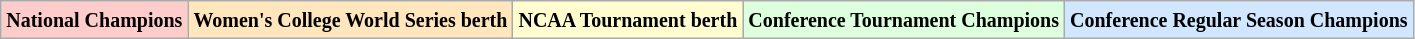<table class="wikitable">
<tr>
<td bgcolor="#FFCCCC"><small><strong>National Champions</strong></small></td>
<td bgcolor="#FFE6BD"><small><strong>Women's College World Series berth</strong></small></td>
<td bgcolor="#FFFDD0"><small><strong>NCAA Tournament berth</strong></small></td>
<td bgcolor="#DDFFDD"><small><strong>Conference Tournament Champions</strong></small></td>
<td bgcolor="#D0E7FF"><small><strong>Conference Regular Season Champions</strong></small></td>
</tr>
</table>
